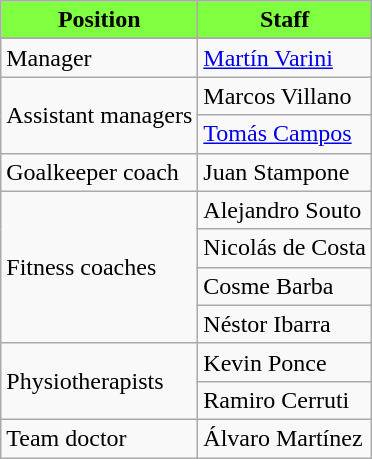<table class="wikitable">
<tr>
<th style=background-color:#80FF40;color:#000000>Position</th>
<th style=background-color:#80FF40;color:#000000>Staff</th>
</tr>
<tr>
</tr>
<tr>
<td>Manager</td>
<td> <a href='#'>Martín Varini</a></td>
</tr>
<tr>
<td rowspan="2">Assistant managers</td>
<td> Marcos Villano</td>
</tr>
<tr>
<td> <a href='#'>Tomás Campos</a></td>
</tr>
<tr>
<td>Goalkeeper coach</td>
<td> Juan Stampone</td>
</tr>
<tr>
<td rowspan="4">Fitness coaches</td>
<td> Alejandro Souto</td>
</tr>
<tr>
<td> Nicolás de Costa</td>
</tr>
<tr>
<td> Cosme Barba</td>
</tr>
<tr>
<td> Néstor Ibarra</td>
</tr>
<tr>
<td rowspan="2">Physiotherapists</td>
<td> Kevin Ponce</td>
</tr>
<tr>
<td> Ramiro Cerruti</td>
</tr>
<tr>
<td>Team doctor</td>
<td> Álvaro Martínez</td>
</tr>
</table>
